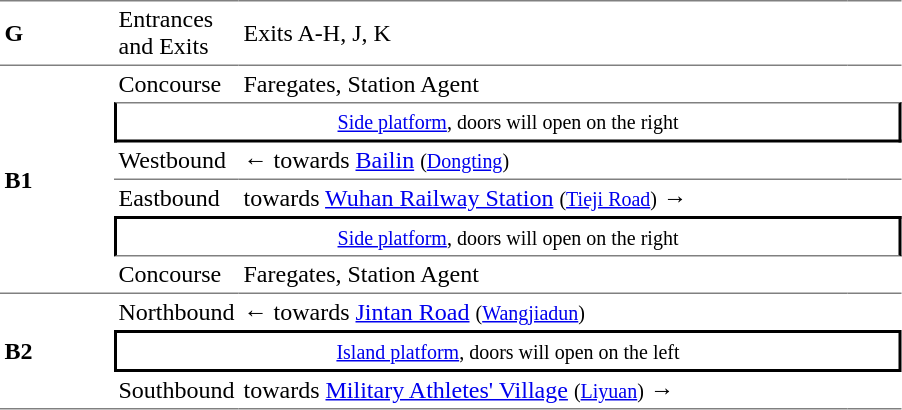<table table border=0 cellspacing=0 cellpadding=3>
<tr>
<td style="border-top:solid 1px gray;" width=70><strong>G</strong></td>
<td style="border-top:solid 1px gray;" width=70>Entrances and Exits</td>
<td style="border-top:solid 1px gray;" width=400>Exits A-H, J, K</td>
<td style="border-top:solid 1px gray;" width=30></td>
</tr>
<tr>
<td style="border-top:solid 1px gray;border-bottom:solid 1px gray;" rowspan=6><strong>B1</strong></td>
<td style="border-top:solid 1px gray;">Concourse</td>
<td style="border-top:solid 1px gray;">Faregates, Station Agent</td>
<td style="border-top:solid 1px gray;"></td>
</tr>
<tr>
<td style="border-right:solid 2px black;border-left:solid 2px black;border-top:solid 1px gray;border-bottom:solid 2px black;text-align:center;" colspan=3><small><a href='#'>Side platform</a>, doors will open on the right</small></td>
</tr>
<tr>
<td>Westbound</td>
<td>←  towards <a href='#'>Bailin</a> <small>(<a href='#'>Dongting</a>)</small></td>
<td></td>
</tr>
<tr>
<td style="border-top:solid 1px gray;">Eastbound</td>
<td style="border-top:solid 1px gray;"> towards <a href='#'>Wuhan Railway Station</a> <small>(<a href='#'>Tieji Road</a>)</small> →</td>
<td style="border-top:solid 1px gray;"></td>
</tr>
<tr>
<td style="border-right:solid 2px black;border-left:solid 2px black;border-top:solid 2px black;border-bottom:solid 1px gray;text-align:center;" colspan=3><small><a href='#'>Side platform</a>, doors will open on the right</small></td>
</tr>
<tr>
<td style="border-bottom:solid 1px gray;">Concourse</td>
<td style="border-bottom:solid 1px gray;">Faregates, Station Agent</td>
<td style="border-bottom:solid 1px gray;"></td>
</tr>
<tr>
<td style="border-bottom:solid 1px gray;" rowspan=3><strong>B2</strong></td>
<td>Northbound</td>
<td>←  towards <a href='#'>Jintan Road</a> <small>(<a href='#'>Wangjiadun</a>)</small></td>
<td></td>
</tr>
<tr>
<td style="border-right:solid 2px black;border-left:solid 2px black;border-top:solid 2px black;border-bottom:solid 2px black;text-align:center;" colspan=3><small><a href='#'>Island platform</a>, doors will open on the left</small></td>
</tr>
<tr>
<td style="border-bottom:solid 1px gray;">Southbound</td>
<td style="border-bottom:solid 1px gray;"> towards <a href='#'>Military Athletes' Village</a> <small>(<a href='#'>Liyuan</a>)</small> →</td>
<td style="border-bottom:solid 1px gray;"></td>
</tr>
</table>
